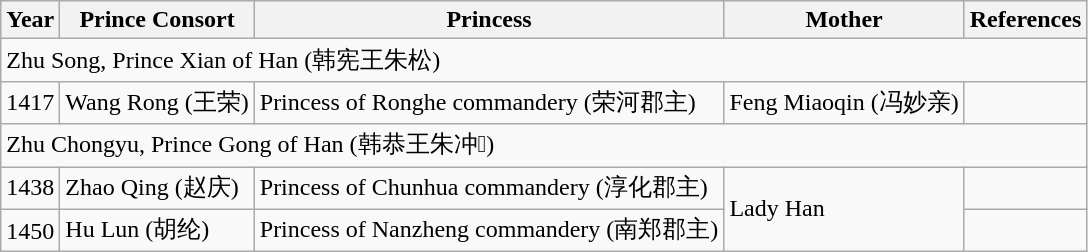<table class="wikitable">
<tr>
<th>Year</th>
<th>Prince Consort</th>
<th>Princess</th>
<th>Mother</th>
<th>References</th>
</tr>
<tr>
<td colspan="5">Zhu Song, Prince Xian of Han (韩宪王朱松)</td>
</tr>
<tr>
<td>1417</td>
<td>Wang Rong (王荣)</td>
<td>Princess of Ronghe commandery (荣河郡主)</td>
<td>Feng Miaoqin (冯妙亲)</td>
<td></td>
</tr>
<tr>
<td colspan="5">Zhu Chongyu, Prince Gong of Han (韩恭王朱冲𤊨)</td>
</tr>
<tr>
<td>1438</td>
<td>Zhao Qing (赵庆)</td>
<td>Princess of Chunhua commandery (淳化郡主)</td>
<td rowspan="2">Lady Han</td>
<td></td>
</tr>
<tr>
<td>1450</td>
<td>Hu Lun (胡纶)</td>
<td>Princess of Nanzheng commandery (南郑郡主)</td>
<td></td>
</tr>
</table>
